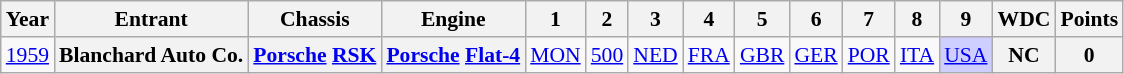<table class="wikitable" style="text-align:center; font-size:90%">
<tr>
<th>Year</th>
<th>Entrant</th>
<th>Chassis</th>
<th>Engine</th>
<th>1</th>
<th>2</th>
<th>3</th>
<th>4</th>
<th>5</th>
<th>6</th>
<th>7</th>
<th>8</th>
<th>9</th>
<th>WDC</th>
<th>Points</th>
</tr>
<tr>
<td><a href='#'>1959</a></td>
<th>Blanchard Auto Co.</th>
<th><a href='#'>Porsche</a> <a href='#'>RSK</a></th>
<th><a href='#'>Porsche</a> <a href='#'>Flat-4</a></th>
<td><a href='#'>MON</a></td>
<td><a href='#'>500</a></td>
<td><a href='#'>NED</a></td>
<td><a href='#'>FRA</a></td>
<td><a href='#'>GBR</a></td>
<td><a href='#'>GER</a></td>
<td><a href='#'>POR</a></td>
<td><a href='#'>ITA</a></td>
<td style="background:#CFCFFF;"><a href='#'>USA</a><br></td>
<th>NC</th>
<th>0</th>
</tr>
</table>
